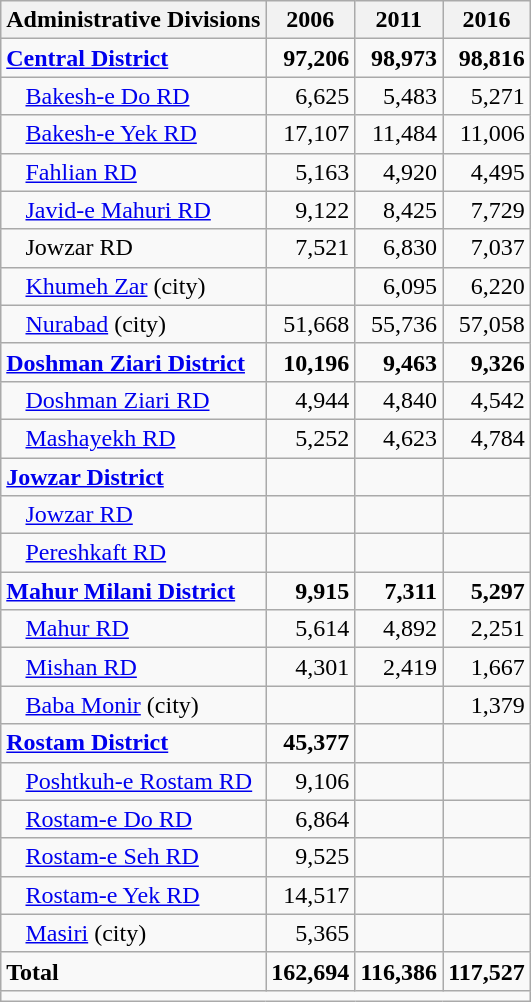<table class="wikitable">
<tr>
<th>Administrative Divisions</th>
<th>2006</th>
<th>2011</th>
<th>2016</th>
</tr>
<tr>
<td><strong><a href='#'>Central District</a></strong></td>
<td style="text-align: right;"><strong>97,206</strong></td>
<td style="text-align: right;"><strong>98,973</strong></td>
<td style="text-align: right;"><strong>98,816</strong></td>
</tr>
<tr>
<td style="padding-left: 1em;"><a href='#'>Bakesh-e Do RD</a></td>
<td style="text-align: right;">6,625</td>
<td style="text-align: right;">5,483</td>
<td style="text-align: right;">5,271</td>
</tr>
<tr>
<td style="padding-left: 1em;"><a href='#'>Bakesh-e Yek RD</a></td>
<td style="text-align: right;">17,107</td>
<td style="text-align: right;">11,484</td>
<td style="text-align: right;">11,006</td>
</tr>
<tr>
<td style="padding-left: 1em;"><a href='#'>Fahlian RD</a></td>
<td style="text-align: right;">5,163</td>
<td style="text-align: right;">4,920</td>
<td style="text-align: right;">4,495</td>
</tr>
<tr>
<td style="padding-left: 1em;"><a href='#'>Javid-e Mahuri RD</a></td>
<td style="text-align: right;">9,122</td>
<td style="text-align: right;">8,425</td>
<td style="text-align: right;">7,729</td>
</tr>
<tr>
<td style="padding-left: 1em;">Jowzar RD</td>
<td style="text-align: right;">7,521</td>
<td style="text-align: right;">6,830</td>
<td style="text-align: right;">7,037</td>
</tr>
<tr>
<td style="padding-left: 1em;"><a href='#'>Khumeh Zar</a> (city)</td>
<td style="text-align: right;"></td>
<td style="text-align: right;">6,095</td>
<td style="text-align: right;">6,220</td>
</tr>
<tr>
<td style="padding-left: 1em;"><a href='#'>Nurabad</a> (city)</td>
<td style="text-align: right;">51,668</td>
<td style="text-align: right;">55,736</td>
<td style="text-align: right;">57,058</td>
</tr>
<tr>
<td><strong><a href='#'>Doshman Ziari District</a></strong></td>
<td style="text-align: right;"><strong>10,196</strong></td>
<td style="text-align: right;"><strong>9,463</strong></td>
<td style="text-align: right;"><strong>9,326</strong></td>
</tr>
<tr>
<td style="padding-left: 1em;"><a href='#'>Doshman Ziari RD</a></td>
<td style="text-align: right;">4,944</td>
<td style="text-align: right;">4,840</td>
<td style="text-align: right;">4,542</td>
</tr>
<tr>
<td style="padding-left: 1em;"><a href='#'>Mashayekh RD</a></td>
<td style="text-align: right;">5,252</td>
<td style="text-align: right;">4,623</td>
<td style="text-align: right;">4,784</td>
</tr>
<tr>
<td><strong><a href='#'>Jowzar District</a></strong></td>
<td style="text-align: right;"></td>
<td style="text-align: right;"></td>
<td style="text-align: right;"></td>
</tr>
<tr>
<td style="padding-left: 1em;"><a href='#'>Jowzar RD</a></td>
<td style="text-align: right;"></td>
<td style="text-align: right;"></td>
<td style="text-align: right;"></td>
</tr>
<tr>
<td style="padding-left: 1em;"><a href='#'>Pereshkaft RD</a></td>
<td style="text-align: right;"></td>
<td style="text-align: right;"></td>
<td style="text-align: right;"></td>
</tr>
<tr>
<td><strong><a href='#'>Mahur Milani District</a></strong></td>
<td style="text-align: right;"><strong>9,915</strong></td>
<td style="text-align: right;"><strong>7,311</strong></td>
<td style="text-align: right;"><strong>5,297</strong></td>
</tr>
<tr>
<td style="padding-left: 1em;"><a href='#'>Mahur RD</a></td>
<td style="text-align: right;">5,614</td>
<td style="text-align: right;">4,892</td>
<td style="text-align: right;">2,251</td>
</tr>
<tr>
<td style="padding-left: 1em;"><a href='#'>Mishan RD</a></td>
<td style="text-align: right;">4,301</td>
<td style="text-align: right;">2,419</td>
<td style="text-align: right;">1,667</td>
</tr>
<tr>
<td style="padding-left: 1em;"><a href='#'>Baba Monir</a> (city)</td>
<td style="text-align: right;"></td>
<td style="text-align: right;"></td>
<td style="text-align: right;">1,379</td>
</tr>
<tr>
<td><strong><a href='#'>Rostam District</a></strong></td>
<td style="text-align: right;"><strong>45,377</strong></td>
<td style="text-align: right;"></td>
<td style="text-align: right;"></td>
</tr>
<tr>
<td style="padding-left: 1em;"><a href='#'>Poshtkuh-e Rostam RD</a></td>
<td style="text-align: right;">9,106</td>
<td style="text-align: right;"></td>
<td style="text-align: right;"></td>
</tr>
<tr>
<td style="padding-left: 1em;"><a href='#'>Rostam-e Do RD</a></td>
<td style="text-align: right;">6,864</td>
<td style="text-align: right;"></td>
<td style="text-align: right;"></td>
</tr>
<tr>
<td style="padding-left: 1em;"><a href='#'>Rostam-e Seh RD</a></td>
<td style="text-align: right;">9,525</td>
<td style="text-align: right;"></td>
<td style="text-align: right;"></td>
</tr>
<tr>
<td style="padding-left: 1em;"><a href='#'>Rostam-e Yek RD</a></td>
<td style="text-align: right;">14,517</td>
<td style="text-align: right;"></td>
<td style="text-align: right;"></td>
</tr>
<tr>
<td style="padding-left: 1em;"><a href='#'>Masiri</a> (city)</td>
<td style="text-align: right;">5,365</td>
<td style="text-align: right;"></td>
<td style="text-align: right;"></td>
</tr>
<tr>
<td><strong>Total</strong></td>
<td style="text-align: right;"><strong>162,694</strong></td>
<td style="text-align: right;"><strong>116,386</strong></td>
<td style="text-align: right;"><strong>117,527</strong></td>
</tr>
<tr>
<td colspan=4></td>
</tr>
</table>
